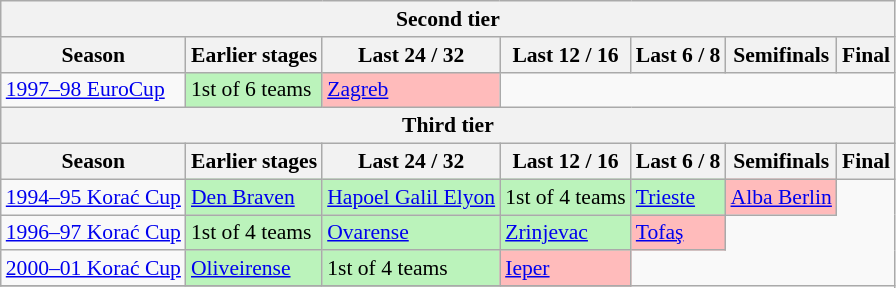<table class="wikitable" style="font-size:90%">
<tr>
<th colspan=7>Second tier</th>
</tr>
<tr>
<th>Season</th>
<th>Earlier stages</th>
<th>Last 24 / 32</th>
<th>Last 12 / 16</th>
<th>Last 6 / 8</th>
<th>Semifinals</th>
<th>Final</th>
</tr>
<tr>
<td><a href='#'>1997–98 EuroCup</a></td>
<td bgcolor=#BBF3BB>1st of 6 teams</td>
<td bgcolor=#FFBBBB> <a href='#'>Zagreb</a></td>
</tr>
<tr>
<th colspan=7>Third tier</th>
</tr>
<tr>
<th>Season</th>
<th>Earlier stages</th>
<th>Last 24 / 32</th>
<th>Last 12 / 16</th>
<th>Last 6 / 8</th>
<th>Semifinals</th>
<th>Final</th>
</tr>
<tr>
<td><a href='#'>1994–95 Korać Cup</a></td>
<td bgcolor=#BBF3BB> <a href='#'>Den Braven</a></td>
<td bgcolor=#BBF3BB> <a href='#'>Hapoel Galil Elyon</a></td>
<td bgcolor=#BBF3BB>1st of 4 teams</td>
<td bgcolor=#BBF3BB> <a href='#'>Trieste</a></td>
<td bgcolor=#FFBBBB> <a href='#'>Alba Berlin</a></td>
</tr>
<tr>
<td><a href='#'>1996–97 Korać Cup</a></td>
<td bgcolor=#BBF3BB>1st of 4 teams</td>
<td bgcolor=#BBF3BB> <a href='#'>Ovarense</a></td>
<td bgcolor=#BBF3BB> <a href='#'>Zrinjevac</a></td>
<td bgcolor=#FFBBBB> <a href='#'>Tofaş</a></td>
</tr>
<tr>
<td><a href='#'>2000–01 Korać Cup</a></td>
<td bgcolor=#BBF3BB> <a href='#'>Oliveirense</a></td>
<td bgcolor=#BBF3BB>1st of 4 teams</td>
<td bgcolor=#FFBBBB> <a href='#'>Ieper</a></td>
</tr>
<tr>
</tr>
</table>
